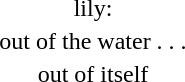<table style="text-align:center; margin: 1em auto 1em auto;" border="0">
<tr>
<td>lily:</td>
</tr>
<tr>
<td>out of the water . . .</td>
</tr>
<tr>
<td>out of itself</td>
</tr>
</table>
